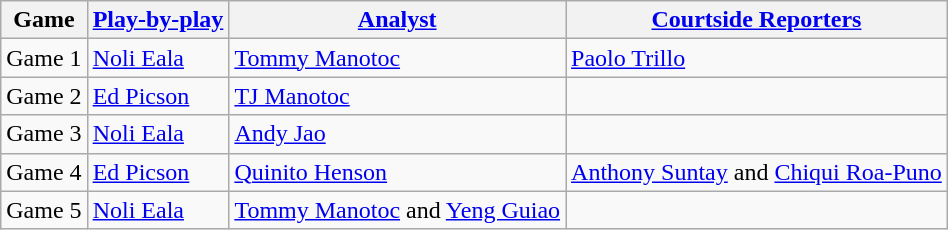<table class=wikitable>
<tr>
<th>Game</th>
<th><a href='#'>Play-by-play</a></th>
<th><a href='#'>Analyst</a></th>
<th><a href='#'>Courtside Reporters</a></th>
</tr>
<tr>
<td>Game 1</td>
<td><a href='#'>Noli Eala</a></td>
<td><a href='#'>Tommy Manotoc</a></td>
<td><a href='#'>Paolo Trillo</a></td>
</tr>
<tr>
<td>Game 2</td>
<td><a href='#'>Ed Picson </a></td>
<td><a href='#'>TJ Manotoc</a></td>
<td></td>
</tr>
<tr>
<td>Game 3</td>
<td><a href='#'>Noli Eala</a></td>
<td><a href='#'>Andy Jao</a></td>
<td></td>
</tr>
<tr>
<td>Game 4</td>
<td><a href='#'>Ed Picson</a></td>
<td><a href='#'>Quinito Henson</a></td>
<td><a href='#'>Anthony Suntay</a> and <a href='#'>Chiqui Roa-Puno</a></td>
</tr>
<tr>
<td>Game 5</td>
<td><a href='#'>Noli Eala</a></td>
<td><a href='#'>Tommy Manotoc</a> and <a href='#'>Yeng Guiao</a></td>
<td></td>
</tr>
</table>
